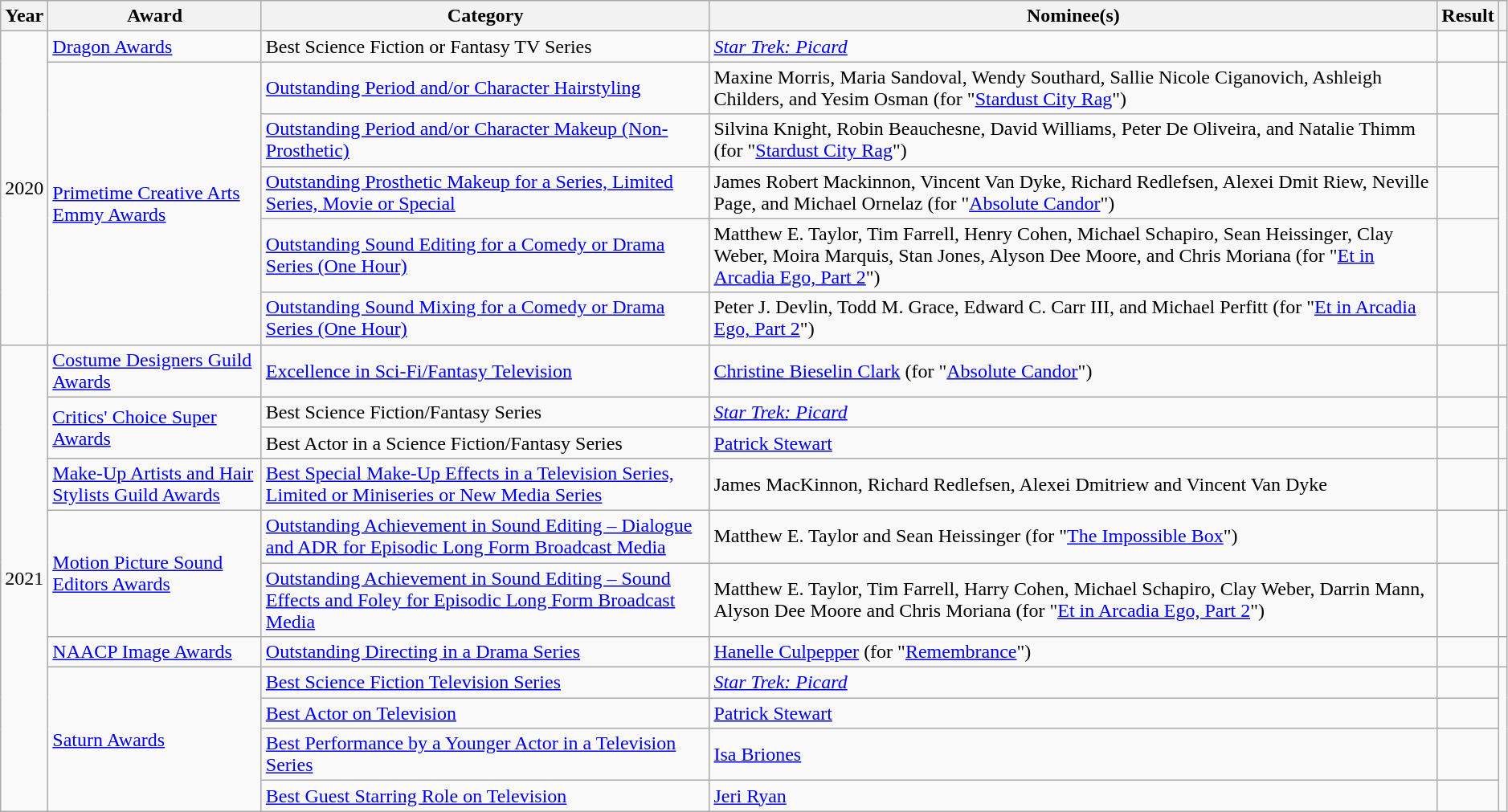<table class="wikitable sortable" style="width:99%">
<tr>
<th scope="col">Year</th>
<th scope="col">Award</th>
<th scope="col">Category</th>
<th scope="col">Nominee(s)</th>
<th scope="col">Result</th>
<th scope="col" class="unsortable"></th>
</tr>
<tr>
<td rowspan="6" style="text-align:center;">2020</td>
<td><a href='#'>Dragon Awards</a></td>
<td>Best Science Fiction or Fantasy TV Series</td>
<td><em><a href='#'>Star Trek: Picard</a></em></td>
<td></td>
<td style="text-align:center"></td>
</tr>
<tr>
<td rowspan="5"><a href='#'>Primetime Creative Arts Emmy Awards</a></td>
<td><a href='#'>Outstanding Period and/or Character Hairstyling</a></td>
<td>Maxine Morris, Maria Sandoval, Wendy Southard, Sallie Nicole Ciganovich, Ashleigh Childers, and Yesim Osman (for "<a href='#'>Stardust City Rag</a>")</td>
<td></td>
<td style="text-align:center" rowspan="5"></td>
</tr>
<tr>
<td><a href='#'>Outstanding Period and/or Character Makeup (Non-Prosthetic)</a></td>
<td>Silvina Knight, Robin Beauchesne, David Williams, Peter De Oliveira, and Natalie Thimm (for "<a href='#'>Stardust City Rag</a>")</td>
<td></td>
</tr>
<tr>
<td><a href='#'>Outstanding Prosthetic Makeup for a Series, Limited Series, Movie or Special</a></td>
<td>James Robert Mackinnon, Vincent Van Dyke, Richard Redlefsen, Alexei Dmit Riew, Neville Page, and Michael Ornelaz (for "<a href='#'>Absolute Candor</a>")</td>
<td></td>
</tr>
<tr>
<td><a href='#'>Outstanding Sound Editing for a Comedy or Drama Series (One Hour)</a></td>
<td>Matthew E. Taylor, Tim Farrell, Henry Cohen, Michael Schapiro, Sean Heissinger, Clay Weber, Moira Marquis, Stan Jones, Alyson Dee Moore, and Chris Moriana (for "<a href='#'>Et in Arcadia Ego, Part 2</a>")</td>
<td></td>
</tr>
<tr>
<td><a href='#'>Outstanding Sound Mixing for a Comedy or Drama Series (One Hour)</a></td>
<td>Peter J. Devlin, Todd M. Grace, Edward C. Carr III, and Michael Perfitt (for "<a href='#'>Et in Arcadia Ego, Part 2</a>")</td>
<td></td>
</tr>
<tr>
<td rowspan="11" style="text-align:center;">2021</td>
<td><a href='#'>Costume Designers Guild Awards</a></td>
<td><a href='#'>Excellence in Sci-Fi/Fantasy Television</a></td>
<td><a href='#'>Christine Bieselin Clark</a> (for "<a href='#'>Absolute Candor</a>")</td>
<td></td>
<td style="text-align:center;"></td>
</tr>
<tr>
<td rowspan="2"><a href='#'>Critics' Choice Super Awards</a></td>
<td>Best Science Fiction/Fantasy Series</td>
<td><em><a href='#'>Star Trek: Picard</a></em></td>
<td></td>
<td style="text-align:center" rowspan="2"></td>
</tr>
<tr>
<td>Best Actor in a Science Fiction/Fantasy Series</td>
<td><a href='#'>Patrick Stewart</a></td>
<td></td>
</tr>
<tr>
<td><a href='#'>Make-Up Artists and Hair Stylists Guild Awards</a></td>
<td><a href='#'>Best Special Make-Up Effects in a Television Series, Limited or Miniseries or New Media Series</a></td>
<td>James MacKinnon, Richard Redlefsen, Alexei Dmitriew and Vincent Van Dyke</td>
<td></td>
<td style="text-align:center"></td>
</tr>
<tr>
<td rowspan="2"><a href='#'>Motion Picture Sound Editors Awards</a></td>
<td><a href='#'>Outstanding Achievement in Sound Editing – Dialogue and ADR for Episodic Long Form Broadcast Media</a></td>
<td>Matthew E. Taylor and Sean Heissinger (for "<a href='#'>The Impossible Box</a>")</td>
<td></td>
<td style="text-align:center" rowspan="2"></td>
</tr>
<tr>
<td><a href='#'>Outstanding Achievement in Sound Editing – Sound Effects and Foley for Episodic Long Form Broadcast Media</a></td>
<td>Matthew E. Taylor, Tim Farrell, Harry Cohen, Michael Schapiro, Clay Weber, Darrin Mann, Alyson Dee Moore and Chris Moriana (for "<a href='#'>Et in Arcadia Ego, Part 2</a>")</td>
<td></td>
</tr>
<tr>
<td><a href='#'>NAACP Image Awards</a></td>
<td><a href='#'>Outstanding Directing in a Drama Series</a></td>
<td><a href='#'>Hanelle Culpepper</a> (for "<a href='#'>Remembrance</a>")</td>
<td></td>
<td style="text-align:center"></td>
</tr>
<tr>
<td rowspan="4"><a href='#'>Saturn Awards</a></td>
<td><a href='#'>Best Science Fiction Television Series</a></td>
<td><em><a href='#'>Star Trek: Picard</a></em></td>
<td></td>
<td style="text-align:center" rowspan="4"></td>
</tr>
<tr>
<td><a href='#'>Best Actor on Television</a></td>
<td><a href='#'>Patrick Stewart</a></td>
<td></td>
</tr>
<tr>
<td><a href='#'>Best Performance by a Younger Actor in a Television Series</a></td>
<td><a href='#'>Isa Briones</a></td>
<td></td>
</tr>
<tr>
<td><a href='#'>Best Guest Starring Role on Television</a></td>
<td><a href='#'>Jeri Ryan</a></td>
<td></td>
</tr>
</table>
